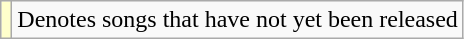<table class="wikitable">
<tr>
<td style="background:#ffc;"></td>
<td>Denotes songs that have not yet been released</td>
</tr>
</table>
